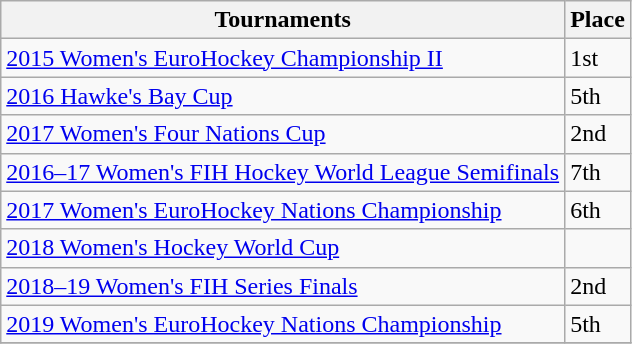<table class="wikitable collapsible">
<tr>
<th>Tournaments</th>
<th>Place</th>
</tr>
<tr>
<td><a href='#'>2015 Women's EuroHockey Championship II</a></td>
<td>1st</td>
</tr>
<tr>
<td><a href='#'>2016 Hawke's Bay Cup</a></td>
<td>5th</td>
</tr>
<tr>
<td><a href='#'>2017 Women's Four Nations Cup</a></td>
<td>2nd</td>
</tr>
<tr>
<td><a href='#'>2016–17 Women's FIH Hockey World League Semifinals</a></td>
<td>7th</td>
</tr>
<tr>
<td><a href='#'>2017 Women's EuroHockey Nations Championship</a></td>
<td>6th</td>
</tr>
<tr>
<td><a href='#'>2018 Women's Hockey World Cup</a></td>
<td></td>
</tr>
<tr>
<td><a href='#'>2018–19 Women's FIH Series Finals</a></td>
<td>2nd</td>
</tr>
<tr>
<td><a href='#'>2019 Women's EuroHockey Nations Championship</a></td>
<td>5th</td>
</tr>
<tr>
</tr>
</table>
